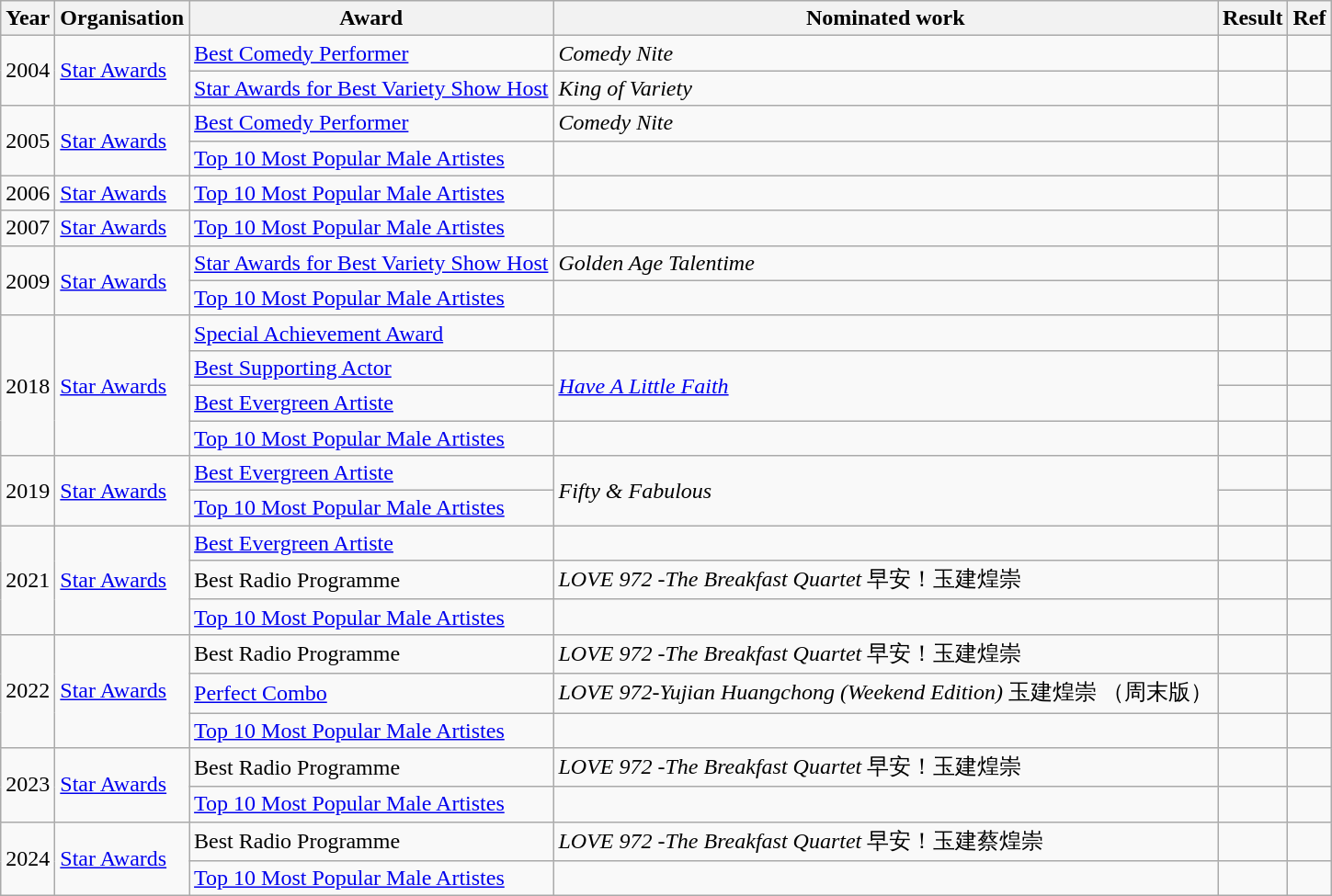<table class="wikitable sortable">
<tr>
<th>Year</th>
<th>Organisation</th>
<th>Award</th>
<th>Nominated work</th>
<th>Result</th>
<th class="unsortable">Ref</th>
</tr>
<tr>
<td rowspan="2">2004</td>
<td rowspan="2"><a href='#'>Star Awards</a></td>
<td><a href='#'>Best Comedy Performer</a></td>
<td><em>Comedy Nite</em></td>
<td></td>
<td></td>
</tr>
<tr>
<td><a href='#'>Star Awards for Best Variety Show Host</a></td>
<td><em>King of Variety</em></td>
<td></td>
<td></td>
</tr>
<tr>
<td rowspan="2">2005</td>
<td rowspan="2"><a href='#'>Star Awards</a></td>
<td><a href='#'>Best Comedy Performer</a></td>
<td><em>Comedy Nite</em></td>
<td></td>
<td></td>
</tr>
<tr>
<td><a href='#'>Top 10 Most Popular Male Artistes</a></td>
<td></td>
<td></td>
<td></td>
</tr>
<tr>
<td>2006</td>
<td><a href='#'>Star Awards</a></td>
<td><a href='#'>Top 10 Most Popular Male Artistes</a></td>
<td></td>
<td></td>
<td></td>
</tr>
<tr>
<td>2007</td>
<td><a href='#'>Star Awards</a></td>
<td><a href='#'>Top 10 Most Popular Male Artistes</a></td>
<td></td>
<td></td>
<td></td>
</tr>
<tr>
<td rowspan="2">2009</td>
<td rowspan="2"><a href='#'>Star Awards</a></td>
<td><a href='#'>Star Awards for Best Variety Show Host</a></td>
<td><em>Golden Age Talentime</em></td>
<td></td>
<td></td>
</tr>
<tr>
<td><a href='#'>Top 10 Most Popular Male Artistes</a></td>
<td></td>
<td></td>
<td></td>
</tr>
<tr>
<td rowspan="4">2018</td>
<td rowspan="4"><a href='#'>Star Awards</a></td>
<td><a href='#'>Special Achievement Award</a></td>
<td></td>
<td></td>
<td></td>
</tr>
<tr>
<td><a href='#'>Best Supporting Actor</a></td>
<td rowspan="2"><em><a href='#'>Have A Little Faith</a></em> <br> </td>
<td></td>
<td></td>
</tr>
<tr>
<td><a href='#'>Best Evergreen Artiste</a></td>
<td></td>
<td></td>
</tr>
<tr>
<td><a href='#'>Top 10 Most Popular Male Artistes</a></td>
<td></td>
<td></td>
<td></td>
</tr>
<tr>
<td rowspan="2">2019</td>
<td rowspan="2"><a href='#'>Star Awards</a></td>
<td><a href='#'>Best Evergreen Artiste</a></td>
<td rowspan="2"><em>Fifty & Fabulous</em> </td>
<td></td>
<td></td>
</tr>
<tr>
<td><a href='#'>Top 10 Most Popular Male Artistes</a></td>
<td></td>
<td></td>
</tr>
<tr>
<td rowspan="3">2021</td>
<td rowspan="3"><a href='#'>Star Awards</a></td>
<td><a href='#'>Best Evergreen Artiste</a></td>
<td></td>
<td></td>
<td></td>
</tr>
<tr>
<td>Best Radio Programme</td>
<td><em>LOVE 972 -The Breakfast Quartet</em> 早安！玉建煌崇</td>
<td></td>
<td></td>
</tr>
<tr>
<td><a href='#'>Top 10 Most Popular Male Artistes</a></td>
<td></td>
<td></td>
<td></td>
</tr>
<tr>
<td rowspan="3">2022</td>
<td rowspan="3"><a href='#'>Star Awards</a></td>
<td>Best Radio Programme</td>
<td><em>LOVE 972 -The Breakfast Quartet</em> 早安！玉建煌崇</td>
<td></td>
<td></td>
</tr>
<tr>
<td><a href='#'>Perfect Combo</a></td>
<td><em>LOVE 972-Yujian Huangchong (Weekend Edition)</em> 玉建煌崇 （周末版）</td>
<td></td>
<td></td>
</tr>
<tr>
<td><a href='#'>Top 10 Most Popular Male Artistes</a></td>
<td></td>
<td></td>
<td></td>
</tr>
<tr>
<td rowspan="2">2023</td>
<td rowspan="2"><a href='#'>Star Awards</a></td>
<td>Best Radio Programme</td>
<td><em>LOVE 972 -The Breakfast Quartet</em> 早安！玉建煌崇</td>
<td></td>
</tr>
<tr>
<td><a href='#'>Top 10 Most Popular Male Artistes</a></td>
<td></td>
<td></td>
<td></td>
</tr>
<tr>
<td rowspan="2">2024</td>
<td rowspan="2"><a href='#'>Star Awards</a></td>
<td>Best Radio Programme</td>
<td><em>LOVE 972 -The Breakfast Quartet</em> 早安！玉建蔡煌崇</td>
<td></td>
</tr>
<tr>
<td><a href='#'>Top 10 Most Popular Male Artistes</a></td>
<td></td>
<td></td>
<td></td>
</tr>
</table>
